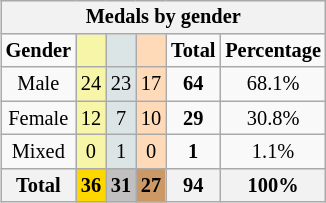<table class=wikitable style="font-size:85%; float:right;text-align:center">
<tr bgcolor=EFEFEF>
<th colspan=6>Medals by gender</th>
</tr>
<tr>
<td><strong>Gender</strong></td>
<td bgcolor=F7F6A8></td>
<td bgcolor=DCE5E5></td>
<td bgcolor=FFDAB9></td>
<td><strong>Total</strong></td>
<td><strong>Percentage</strong></td>
</tr>
<tr>
<td>Male</td>
<td bgcolor=F7F6A8>24</td>
<td bgcolor=DCE5E5>23</td>
<td bgcolor=FFDAB9>17</td>
<td><strong>64</strong></td>
<td>68.1%</td>
</tr>
<tr>
<td>Female</td>
<td bgcolor=F7F6A8>12</td>
<td bgcolor=DCE5E5>7</td>
<td bgcolor=FFDAB9>10</td>
<td><strong>29</strong></td>
<td>30.8%</td>
</tr>
<tr>
<td>Mixed</td>
<td bgcolor=F7F6A8>0</td>
<td bgcolor=DCE5E5>1</td>
<td bgcolor=FFDAB9>0</td>
<td><strong>1</strong></td>
<td>1.1%</td>
</tr>
<tr>
<th>Total</th>
<th style=background:gold>36</th>
<th style=background:silver>31</th>
<th style=background:#C96>27</th>
<th>94</th>
<th>100%</th>
</tr>
</table>
